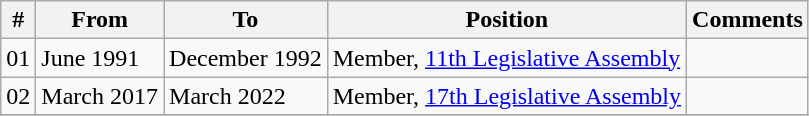<table class="wikitable sortable">
<tr>
<th>#</th>
<th>From</th>
<th>To</th>
<th>Position</th>
<th>Comments</th>
</tr>
<tr>
<td>01</td>
<td>June 1991</td>
<td>December 1992</td>
<td>Member, <a href='#'>11th Legislative Assembly</a></td>
<td></td>
</tr>
<tr>
<td>02</td>
<td>March 2017</td>
<td>March 2022</td>
<td>Member, <a href='#'>17th Legislative Assembly</a></td>
<td></td>
</tr>
<tr>
</tr>
</table>
